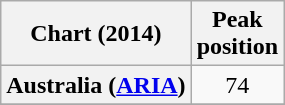<table class="wikitable plainrowheaders" style="text-align:center;">
<tr>
<th scope="col">Chart (2014)</th>
<th scope="col">Peak<br>position</th>
</tr>
<tr>
<th scope="row">Australia (<a href='#'>ARIA</a>)</th>
<td>74</td>
</tr>
<tr>
</tr>
</table>
